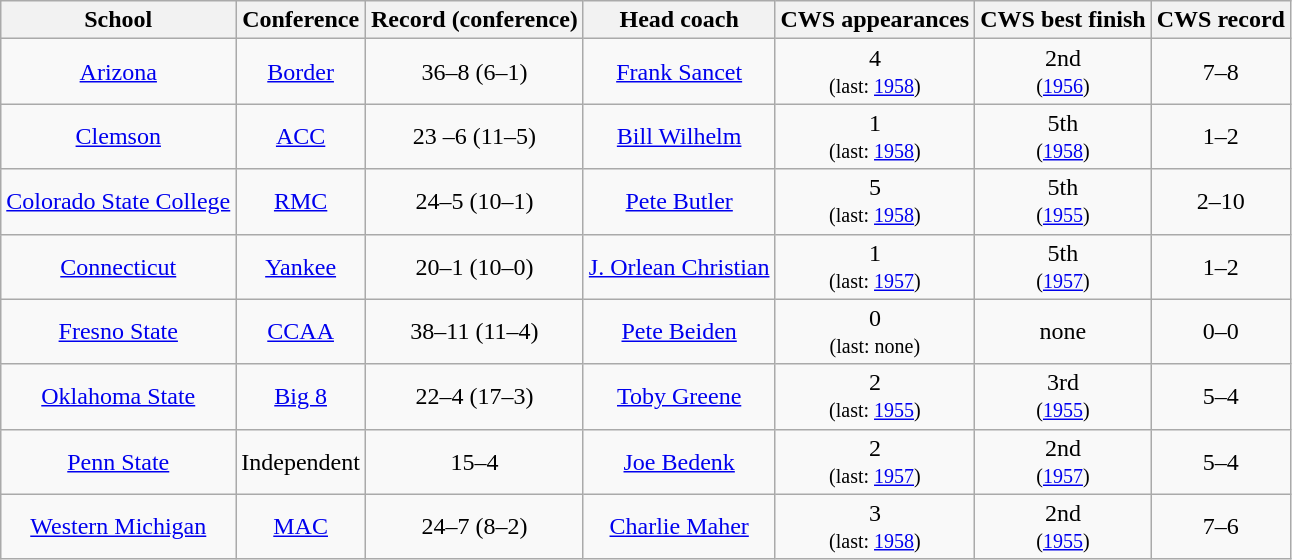<table class="wikitable" style="text-align:center">
<tr>
<th>School</th>
<th>Conference</th>
<th>Record (conference)</th>
<th>Head coach</th>
<th>CWS appearances</th>
<th>CWS best finish</th>
<th>CWS record</th>
</tr>
<tr>
<td><a href='#'>Arizona</a></td>
<td><a href='#'>Border</a></td>
<td>36–8 (6–1)</td>
<td><a href='#'>Frank Sancet</a></td>
<td>4<br><small>(last: <a href='#'>1958</a>)</small></td>
<td>2nd<br><small>(<a href='#'>1956</a>)</small></td>
<td>7–8</td>
</tr>
<tr>
<td><a href='#'>Clemson</a></td>
<td><a href='#'>ACC</a></td>
<td>23 –6 (11–5)</td>
<td><a href='#'>Bill Wilhelm</a></td>
<td>1<br><small>(last: <a href='#'>1958</a>)</small></td>
<td>5th<br><small>(<a href='#'>1958</a>)</small></td>
<td>1–2</td>
</tr>
<tr>
<td><a href='#'>Colorado State College</a></td>
<td><a href='#'>RMC</a></td>
<td>24–5 (10–1)</td>
<td><a href='#'>Pete Butler</a></td>
<td>5<br><small>(last: <a href='#'>1958</a>)</small></td>
<td>5th<br><small>(<a href='#'>1955</a>)</small></td>
<td>2–10</td>
</tr>
<tr>
<td><a href='#'>Connecticut</a></td>
<td><a href='#'>Yankee</a></td>
<td>20–1 (10–0)</td>
<td><a href='#'>J. Orlean Christian</a></td>
<td>1<br><small>(last: <a href='#'>1957</a>)</small></td>
<td>5th<br><small>(<a href='#'>1957</a>)</small></td>
<td>1–2</td>
</tr>
<tr>
<td><a href='#'>Fresno State</a></td>
<td><a href='#'>CCAA</a></td>
<td>38–11 (11–4)</td>
<td><a href='#'>Pete Beiden</a></td>
<td>0<br><small>(last: none)</small></td>
<td>none</td>
<td>0–0</td>
</tr>
<tr>
<td><a href='#'>Oklahoma State</a></td>
<td><a href='#'>Big 8</a></td>
<td>22–4 (17–3)</td>
<td><a href='#'>Toby Greene</a></td>
<td>2<br><small>(last: <a href='#'>1955</a>)</small></td>
<td>3rd<br><small>(<a href='#'>1955</a>)</small></td>
<td>5–4</td>
</tr>
<tr>
<td><a href='#'>Penn State</a></td>
<td>Independent</td>
<td>15–4</td>
<td><a href='#'>Joe Bedenk</a></td>
<td>2<br><small>(last: <a href='#'>1957</a>)</small></td>
<td>2nd<br><small>(<a href='#'>1957</a>)</small></td>
<td>5–4</td>
</tr>
<tr>
<td><a href='#'>Western Michigan</a></td>
<td><a href='#'>MAC</a></td>
<td>24–7 (8–2)</td>
<td><a href='#'>Charlie Maher</a></td>
<td>3<br><small>(last: <a href='#'>1958</a>)</small></td>
<td>2nd<br><small>(<a href='#'>1955</a>)</small></td>
<td>7–6</td>
</tr>
</table>
